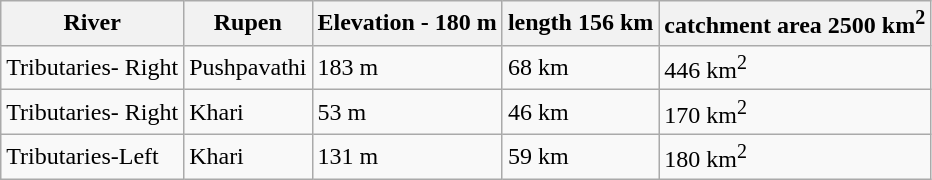<table class="wikitable">
<tr>
<th>River</th>
<th>Rupen</th>
<th>Elevation - 180 m</th>
<th>length 156 km</th>
<th>catchment area 2500 km<sup>2</sup></th>
</tr>
<tr>
<td>Tributaries- Right</td>
<td>Pushpavathi</td>
<td>183 m</td>
<td>68 km</td>
<td>446 km<sup>2</sup></td>
</tr>
<tr>
<td>Tributaries- Right</td>
<td>Khari</td>
<td>53 m</td>
<td>46 km</td>
<td>170 km<sup>2</sup></td>
</tr>
<tr>
<td>Tributaries-Left</td>
<td>Khari</td>
<td>131 m</td>
<td>59 km</td>
<td>180 km<sup>2</sup></td>
</tr>
</table>
